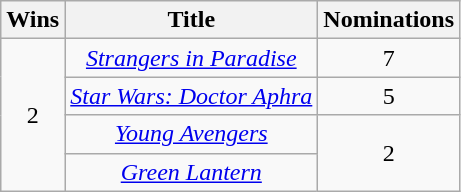<table class="wikitable" style="text-align:center;">
<tr>
<th scope="col" width="3">Wins</th>
<th scope="col">Title</th>
<th scope="col" width="3">Nominations</th>
</tr>
<tr>
<td rowspan=4>2</td>
<td><em><a href='#'>Strangers in Paradise</a></em></td>
<td>7</td>
</tr>
<tr>
<td><em><a href='#'>Star Wars: Doctor Aphra</a></em></td>
<td>5</td>
</tr>
<tr>
<td><em><a href='#'>Young Avengers</a></em></td>
<td rowspan=3>2</td>
</tr>
<tr>
<td><em><a href='#'>Green Lantern</a></em></td>
</tr>
</table>
